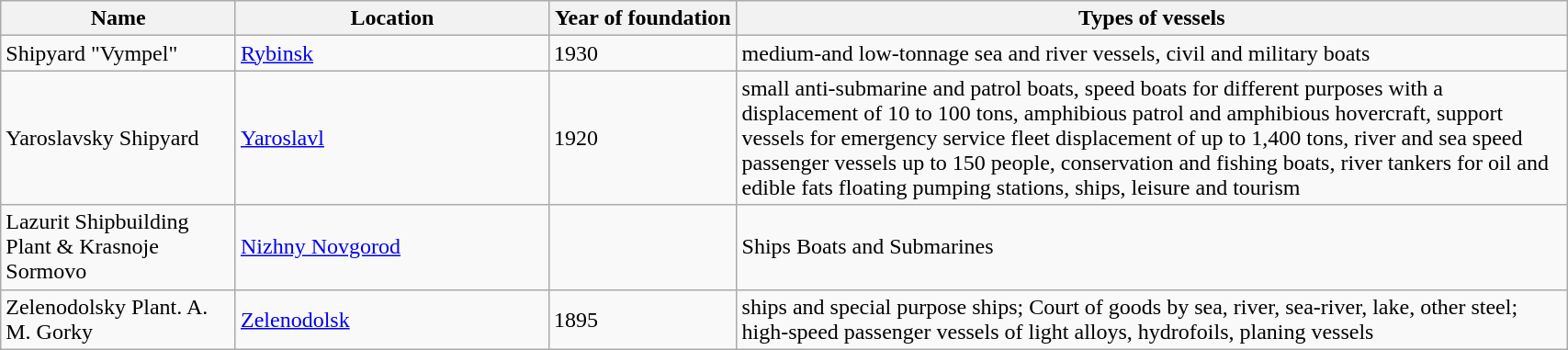<table class="wikitable" style="width:90%;">
<tr>
<th style="width:15%;">Name</th>
<th style="width:20%;">Location</th>
<th style="width:12%;">Year of foundation</th>
<th>Types of vessels</th>
</tr>
<tr>
<td>Shipyard "Vympel"</td>
<td><a href='#'>Rybinsk</a></td>
<td>1930</td>
<td>medium-and low-tonnage sea and river vessels, civil and military boats</td>
</tr>
<tr>
<td>Yaroslavsky Shipyard</td>
<td><a href='#'>Yaroslavl</a></td>
<td>1920</td>
<td>small anti-submarine and patrol boats, speed boats for different purposes with a displacement of 10 to 100 tons, amphibious patrol and amphibious hovercraft, support vessels for emergency service fleet displacement of up to 1,400 tons, river and sea speed passenger vessels up to 150 people, conservation and fishing boats, river tankers for oil and edible fats floating pumping stations, ships, leisure and tourism</td>
</tr>
<tr>
<td>Lazurit Shipbuilding Plant & Krasnoje Sormovo</td>
<td><a href='#'>Nizhny Novgorod</a></td>
<td></td>
<td>Ships Boats and Submarines</td>
</tr>
<tr>
<td>Zelenodolsky Plant. A. M. Gorky</td>
<td><a href='#'>Zelenodolsk</a></td>
<td>1895</td>
<td>ships and special purpose ships; Court of goods by sea, river, sea-river, lake, other steel; high-speed passenger vessels of light alloys, hydrofoils, planing vessels</td>
</tr>
</table>
